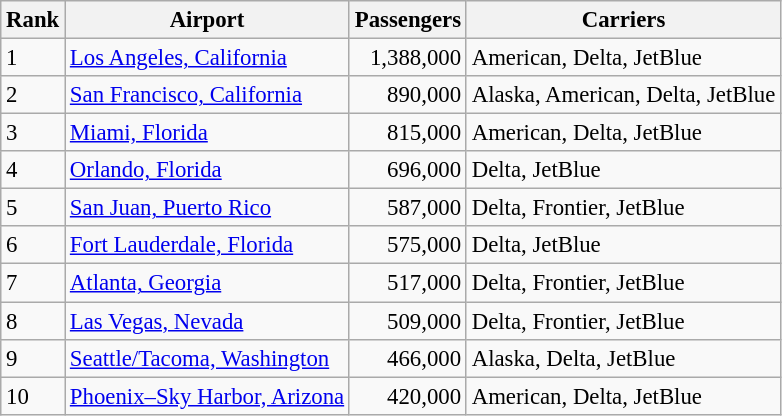<table class="wikitable sortable" style="font-size:95%">
<tr>
<th>Rank</th>
<th>Airport</th>
<th>Passengers</th>
<th>Carriers</th>
</tr>
<tr>
<td>1</td>
<td> <a href='#'>Los Angeles, California</a></td>
<td style=text-align:right>1,388,000</td>
<td>American, Delta, JetBlue</td>
</tr>
<tr>
<td>2</td>
<td> <a href='#'>San Francisco, California</a></td>
<td style=text-align:right>890,000</td>
<td>Alaska, American, Delta, JetBlue</td>
</tr>
<tr>
<td>3</td>
<td> <a href='#'>Miami, Florida</a></td>
<td style=text-align:right>815,000</td>
<td>American, Delta, JetBlue</td>
</tr>
<tr>
<td>4</td>
<td> <a href='#'>Orlando, Florida</a></td>
<td style=text-align:right>696,000</td>
<td>Delta, JetBlue</td>
</tr>
<tr>
<td>5</td>
<td> <a href='#'>San Juan, Puerto Rico</a></td>
<td style=text-align:right>587,000</td>
<td>Delta, Frontier, JetBlue</td>
</tr>
<tr>
<td>6</td>
<td> <a href='#'>Fort Lauderdale, Florida</a></td>
<td style=text-align:right>575,000</td>
<td>Delta, JetBlue</td>
</tr>
<tr>
<td>7</td>
<td> <a href='#'>Atlanta, Georgia</a></td>
<td style=text-align:right>517,000</td>
<td>Delta, Frontier, JetBlue</td>
</tr>
<tr>
<td>8</td>
<td> <a href='#'>Las Vegas, Nevada</a></td>
<td style=text-align:right>509,000</td>
<td>Delta, Frontier, JetBlue</td>
</tr>
<tr>
<td>9</td>
<td> <a href='#'>Seattle/Tacoma, Washington</a></td>
<td style=text-align:right>466,000</td>
<td>Alaska, Delta, JetBlue</td>
</tr>
<tr>
<td>10</td>
<td> <a href='#'>Phoenix–Sky Harbor, Arizona</a></td>
<td style=text-align:right>420,000</td>
<td>American, Delta, JetBlue</td>
</tr>
</table>
